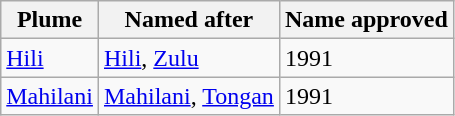<table class="wikitable">
<tr>
<th>Plume</th>
<th>Named after</th>
<th>Name approved<br></th>
</tr>
<tr>
<td><a href='#'>Hili</a></td>
<td><a href='#'>Hili</a>, <a href='#'>Zulu</a></td>
<td>1991</td>
</tr>
<tr>
<td><a href='#'>Mahilani</a></td>
<td><a href='#'>Mahilani</a>, <a href='#'>Tongan</a></td>
<td>1991</td>
</tr>
</table>
